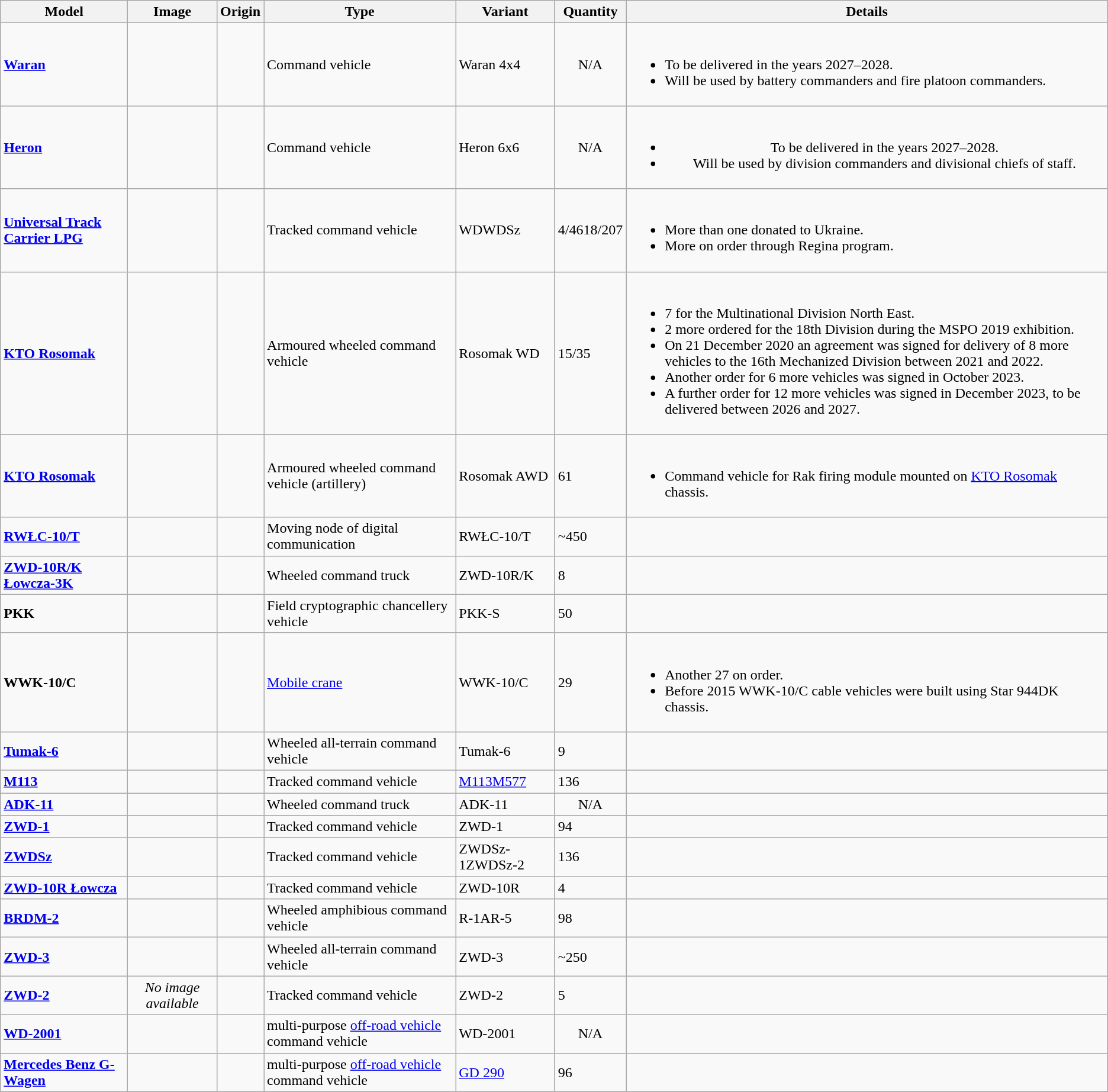<table class="wikitable">
<tr>
<th>Model</th>
<th>Image</th>
<th>Origin</th>
<th>Type</th>
<th>Variant</th>
<th>Quantity</th>
<th>Details</th>
</tr>
<tr>
<td><strong><a href='#'>Waran</a></strong></td>
<td></td>
<td><small>   </small></td>
<td>Command vehicle</td>
<td>Waran 4x4</td>
<td style="text-align: center;">N/A</td>
<td><br><ul><li>To be delivered in the years 2027–2028.</li><li>Will be used by battery commanders and fire platoon commanders.</li></ul></td>
</tr>
<tr>
<td><strong><a href='#'>Heron</a></strong></td>
<td></td>
<td><small></small><small></small></td>
<td>Command vehicle</td>
<td>Heron 6x6</td>
<td style="text-align: center;">N/A</td>
<td style="text-align: center;"><br><ul><li>To be delivered in the years 2027–2028.</li><li>Will be used by division commanders and divisional chiefs of staff.</li></ul></td>
</tr>
<tr>
<td><strong><a href='#'>Universal Track Carrier LPG</a></strong></td>
<td></td>
<td><small></small></td>
<td>Tracked command vehicle</td>
<td>WDWDSz</td>
<td>4/4618/207</td>
<td><br><ul><li>More than one donated to Ukraine.</li><li>More on order through Regina program.</li></ul></td>
</tr>
<tr>
<td><strong><a href='#'>KTO Rosomak</a></strong></td>
<td></td>
<td><small></small></td>
<td>Armoured wheeled command vehicle</td>
<td>Rosomak WD</td>
<td>15/35</td>
<td><br><ul><li>7 for the Multinational Division North East.</li><li>2 more ordered for the 18th Division during the MSPO 2019 exhibition.</li><li>On 21 December 2020 an agreement was signed for delivery of 8 more vehicles to the 16th Mechanized Division between 2021 and 2022.</li><li>Another order for 6 more vehicles was signed in October 2023.</li><li>A further order for 12 more vehicles was signed in December 2023, to be delivered between 2026 and 2027.</li></ul></td>
</tr>
<tr>
<td><strong><a href='#'>KTO Rosomak</a></strong></td>
<td></td>
<td><small></small></td>
<td>Armoured wheeled command vehicle (artillery)</td>
<td>Rosomak AWD</td>
<td>61</td>
<td><br><ul><li>Command vehicle for Rak firing module mounted on <a href='#'>KTO Rosomak</a> chassis.</li></ul></td>
</tr>
<tr>
<td><strong><a href='#'>RWŁC-10/T</a></strong></td>
<td></td>
<td><small></small></td>
<td>Moving node of digital communication</td>
<td>RWŁC-10/T</td>
<td>~450</td>
<td></td>
</tr>
<tr>
<td><strong><a href='#'>ZWD-10R/K Łowcza-3K</a></strong></td>
<td></td>
<td><small></small></td>
<td>Wheeled command truck</td>
<td>ZWD-10R/K</td>
<td>8</td>
<td></td>
</tr>
<tr>
<td><strong>PKK</strong></td>
<td></td>
<td><small></small></td>
<td>Field cryptographic chancellery vehicle</td>
<td>PKK-S </td>
<td>50</td>
<td></td>
</tr>
<tr>
<td><strong>WWK-10/C</strong></td>
<td></td>
<td><small></small></td>
<td><a href='#'>Mobile crane</a></td>
<td>WWK-10/C</td>
<td>29</td>
<td><br><ul><li>Another 27 on order.</li><li>Before 2015 WWK-10/C cable vehicles were built using Star 944DK chassis.</li></ul></td>
</tr>
<tr>
<td><strong><a href='#'>Tumak-6</a></strong></td>
<td></td>
<td><small></small><br><small></small></td>
<td>Wheeled all-terrain command vehicle</td>
<td>Tumak-6</td>
<td>9</td>
<td></td>
</tr>
<tr>
<td><strong><a href='#'>M113</a></strong></td>
<td></td>
<td><small></small><br><small></small></td>
<td>Tracked command vehicle</td>
<td><a href='#'>M113</a><a href='#'>M577</a></td>
<td>136</td>
<td></td>
</tr>
<tr>
<td><strong><a href='#'>ADK-11</a></strong></td>
<td></td>
<td><small></small></td>
<td>Wheeled command truck</td>
<td>ADK-11</td>
<td style="text-align: center;">N/A</td>
<td></td>
</tr>
<tr>
<td><strong><a href='#'>ZWD-1</a></strong></td>
<td></td>
<td><small></small></td>
<td>Tracked command vehicle</td>
<td>ZWD-1</td>
<td>94</td>
<td></td>
</tr>
<tr>
<td><strong><a href='#'>ZWDSz</a></strong></td>
<td></td>
<td><small></small><br><small></small></td>
<td>Tracked command vehicle</td>
<td>ZWDSz-1ZWDSz-2</td>
<td>136</td>
<td></td>
</tr>
<tr>
<td><strong><a href='#'>ZWD-10R Łowcza</a></strong></td>
<td></td>
<td><small></small></td>
<td>Tracked command vehicle</td>
<td>ZWD-10R</td>
<td>4</td>
<td></td>
</tr>
<tr>
<td><strong><a href='#'>BRDM-2</a></strong></td>
<td></td>
<td><small></small></td>
<td>Wheeled amphibious command vehicle</td>
<td>R-1AR-5</td>
<td>98</td>
<td></td>
</tr>
<tr>
<td><strong><a href='#'>ZWD-3</a></strong></td>
<td></td>
<td><small></small></td>
<td>Wheeled all-terrain command vehicle</td>
<td>ZWD-3</td>
<td>~250</td>
<td></td>
</tr>
<tr>
<td><strong><a href='#'>ZWD-2</a></strong></td>
<td style="text-align: center;"><em>No image available</em></td>
<td><small></small></td>
<td>Tracked command vehicle</td>
<td>ZWD-2</td>
<td>5</td>
<td></td>
</tr>
<tr>
<td><strong><a href='#'>WD-2001</a></strong></td>
<td></td>
<td><small></small></td>
<td>multi-purpose <a href='#'>off-road vehicle</a> command vehicle</td>
<td>WD-2001</td>
<td style="text-align: center;">N/A</td>
<td></td>
</tr>
<tr>
<td><strong><a href='#'>Mercedes Benz G-Wagen</a></strong></td>
<td></td>
<td><small></small></td>
<td>multi-purpose <a href='#'>off-road vehicle</a> command vehicle</td>
<td><a href='#'>GD 290</a></td>
<td>96</td>
<td></td>
</tr>
</table>
